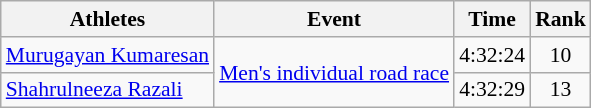<table class=wikitable style="font-size:90%; text-align:center">
<tr>
<th>Athletes</th>
<th>Event</th>
<th>Time</th>
<th>Rank</th>
</tr>
<tr>
<td align=left><a href='#'>Murugayan Kumaresan</a></td>
<td align=left rowspan=2><a href='#'>Men's individual road race</a></td>
<td>4:32:24</td>
<td>10</td>
</tr>
<tr>
<td align=left><a href='#'>Shahrulneeza Razali</a></td>
<td>4:32:29</td>
<td>13</td>
</tr>
</table>
